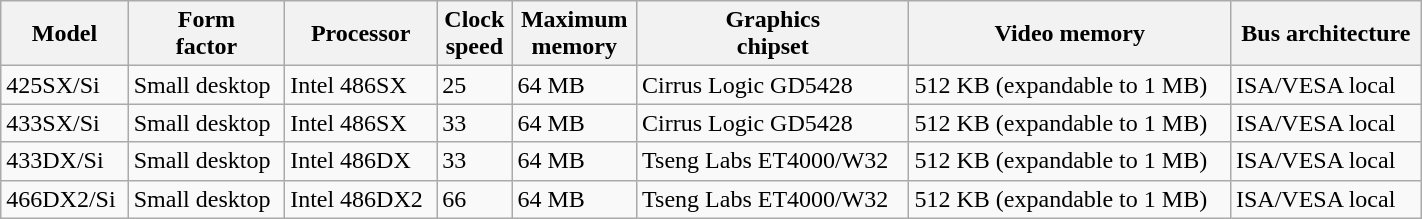<table class="wikitable" style="width:75%;">
<tr>
<th>Model</th>
<th>Form<br>factor</th>
<th>Processor</th>
<th>Clock<br>speed</th>
<th>Maximum<br>memory</th>
<th>Graphics<br>chipset</th>
<th>Video memory</th>
<th>Bus architecture</th>
</tr>
<tr>
<td>425SX/Si</td>
<td>Small desktop</td>
<td>Intel 486SX</td>
<td>25</td>
<td>64 MB</td>
<td>Cirrus Logic GD5428</td>
<td>512 KB (expandable to 1 MB)</td>
<td>ISA/VESA local</td>
</tr>
<tr>
<td>433SX/Si</td>
<td>Small desktop</td>
<td>Intel 486SX</td>
<td>33</td>
<td>64 MB</td>
<td>Cirrus Logic GD5428</td>
<td>512 KB (expandable to 1 MB)</td>
<td>ISA/VESA local</td>
</tr>
<tr>
<td>433DX/Si</td>
<td>Small desktop</td>
<td>Intel 486DX</td>
<td>33</td>
<td>64 MB</td>
<td>Tseng Labs ET4000/W32</td>
<td>512 KB (expandable to 1 MB)</td>
<td>ISA/VESA local</td>
</tr>
<tr>
<td>466DX2/Si</td>
<td>Small desktop</td>
<td>Intel 486DX2</td>
<td>66</td>
<td>64 MB</td>
<td>Tseng Labs ET4000/W32</td>
<td>512 KB (expandable to 1 MB)</td>
<td>ISA/VESA local</td>
</tr>
</table>
